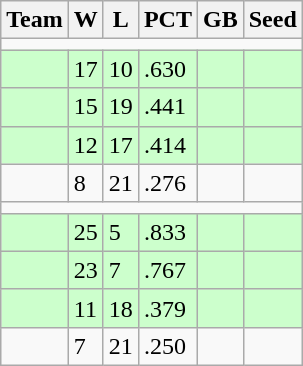<table class=wikitable>
<tr>
<th>Team</th>
<th>W</th>
<th>L</th>
<th>PCT</th>
<th>GB</th>
<th>Seed</th>
</tr>
<tr>
<td colspan=6></td>
</tr>
<tr bgcolor=#ccffcc>
<td></td>
<td>17</td>
<td>10</td>
<td>.630</td>
<td></td>
<td></td>
</tr>
<tr bgcolor=#ccffcc>
<td></td>
<td>15</td>
<td>19</td>
<td>.441</td>
<td></td>
<td></td>
</tr>
<tr bgcolor=#ccffcc>
<td></td>
<td>12</td>
<td>17</td>
<td>.414</td>
<td></td>
<td></td>
</tr>
<tr>
<td></td>
<td>8</td>
<td>21</td>
<td>.276</td>
<td></td>
<td></td>
</tr>
<tr>
<td colspan=6></td>
</tr>
<tr bgcolor=#ccffcc>
<td></td>
<td>25</td>
<td>5</td>
<td>.833</td>
<td></td>
<td></td>
</tr>
<tr bgcolor=#ccffcc>
<td></td>
<td>23</td>
<td>7</td>
<td>.767</td>
<td></td>
<td></td>
</tr>
<tr bgcolor=#ccffcc>
<td></td>
<td>11</td>
<td>18</td>
<td>.379</td>
<td></td>
<td></td>
</tr>
<tr>
<td></td>
<td>7</td>
<td>21</td>
<td>.250</td>
<td></td>
<td></td>
</tr>
</table>
